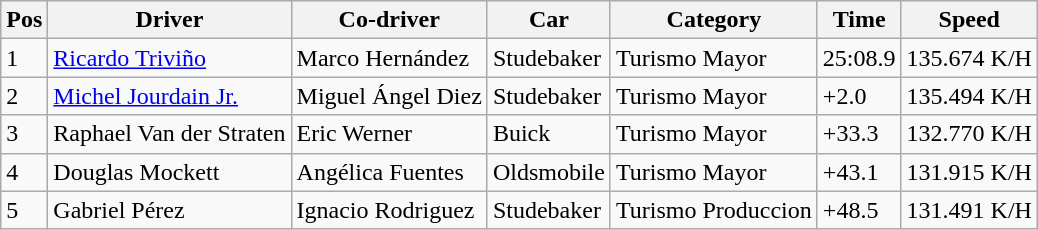<table class="wikitable">
<tr>
<th>Pos</th>
<th>Driver</th>
<th>Co-driver</th>
<th>Car</th>
<th>Category</th>
<th>Time</th>
<th>Speed</th>
</tr>
<tr>
<td>1</td>
<td> <a href='#'>Ricardo Triviño</a></td>
<td> Marco Hernández</td>
<td>Studebaker</td>
<td>Turismo Mayor</td>
<td>25:08.9</td>
<td>135.674 K/H</td>
</tr>
<tr>
<td>2</td>
<td> <a href='#'>Michel Jourdain Jr.</a></td>
<td> Miguel Ángel Diez</td>
<td>Studebaker</td>
<td>Turismo Mayor</td>
<td>+2.0</td>
<td>135.494 K/H</td>
</tr>
<tr>
<td>3</td>
<td> Raphael Van der Straten</td>
<td>  Eric Werner</td>
<td>Buick</td>
<td>Turismo Mayor</td>
<td>+33.3</td>
<td>132.770 K/H</td>
</tr>
<tr>
<td>4</td>
<td> Douglas Mockett</td>
<td> Angélica Fuentes</td>
<td>Oldsmobile</td>
<td>Turismo Mayor</td>
<td>+43.1</td>
<td>131.915 K/H</td>
</tr>
<tr>
<td>5</td>
<td> Gabriel Pérez</td>
<td> Ignacio Rodriguez</td>
<td>Studebaker</td>
<td>Turismo Produccion</td>
<td>+48.5</td>
<td>131.491 K/H</td>
</tr>
</table>
